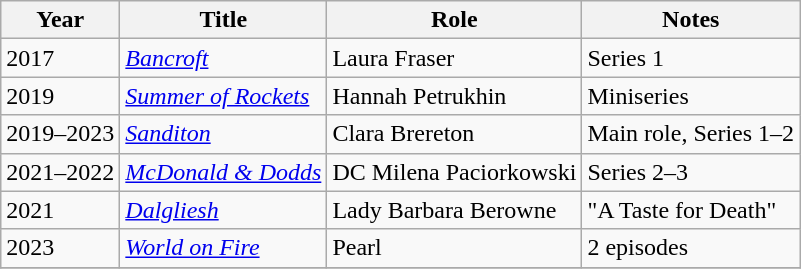<table class="wikitable sortable">
<tr>
<th>Year</th>
<th>Title</th>
<th>Role</th>
<th class="unsortable">Notes</th>
</tr>
<tr>
<td>2017</td>
<td><em><a href='#'>Bancroft</a></em></td>
<td>Laura Fraser</td>
<td>Series 1</td>
</tr>
<tr>
<td>2019</td>
<td><em><a href='#'>Summer of Rockets</a></em></td>
<td>Hannah Petrukhin</td>
<td>Miniseries</td>
</tr>
<tr>
<td>2019–2023</td>
<td><em><a href='#'>Sanditon</a></em></td>
<td>Clara Brereton</td>
<td>Main role, Series 1–2</td>
</tr>
<tr>
<td>2021–2022</td>
<td><em><a href='#'>McDonald & Dodds</a></em></td>
<td>DC Milena Paciorkowski</td>
<td>Series 2–3</td>
</tr>
<tr>
<td>2021</td>
<td><em><a href='#'>Dalgliesh</a></em></td>
<td>Lady Barbara Berowne</td>
<td>"A Taste for Death"</td>
</tr>
<tr>
<td>2023</td>
<td><em><a href='#'>World on Fire</a></em></td>
<td>Pearl</td>
<td>2 episodes</td>
</tr>
<tr>
</tr>
</table>
